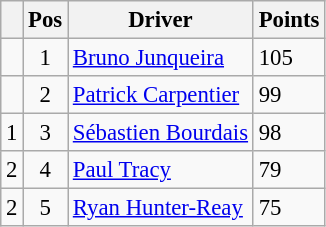<table class="wikitable" style="font-size: 95%;">
<tr>
<th></th>
<th>Pos</th>
<th>Driver</th>
<th>Points</th>
</tr>
<tr>
<td align="left"></td>
<td align="center">1</td>
<td> <a href='#'>Bruno Junqueira</a></td>
<td align="left">105</td>
</tr>
<tr>
<td align="left"></td>
<td align="center">2</td>
<td> <a href='#'>Patrick Carpentier</a></td>
<td align="left">99</td>
</tr>
<tr>
<td align="left"> 1</td>
<td align="center">3</td>
<td> <a href='#'>Sébastien Bourdais</a></td>
<td align="left">98</td>
</tr>
<tr>
<td align="left"> 2</td>
<td align="center">4</td>
<td> <a href='#'>Paul Tracy</a></td>
<td align="left">79</td>
</tr>
<tr>
<td align="left"> 2</td>
<td align="center">5</td>
<td> <a href='#'>Ryan Hunter-Reay</a></td>
<td align="left">75</td>
</tr>
</table>
